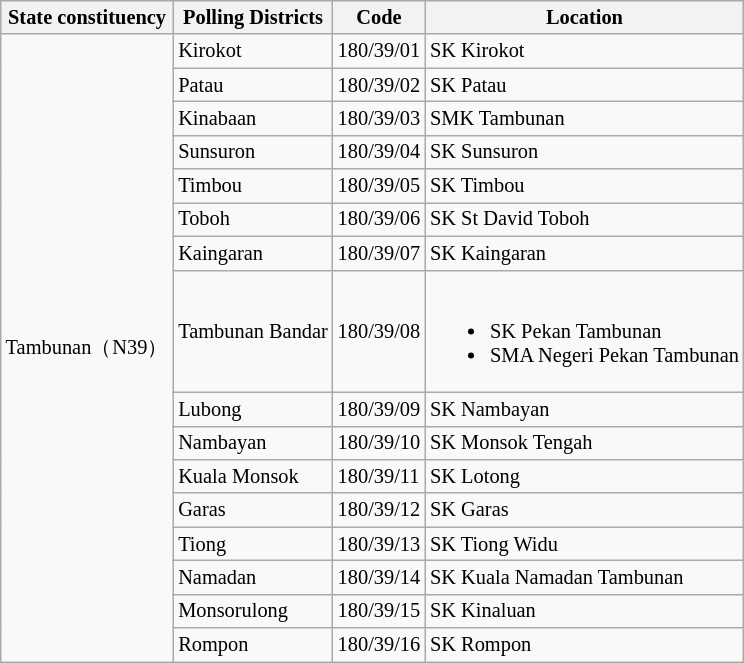<table class="wikitable sortable mw-collapsible" style="white-space:nowrap;font-size:85%">
<tr>
<th>State constituency</th>
<th>Polling Districts</th>
<th>Code</th>
<th>Location</th>
</tr>
<tr>
<td rowspan="16">Tambunan（N39）</td>
<td>Kirokot</td>
<td>180/39/01</td>
<td>SK Kirokot</td>
</tr>
<tr>
<td>Patau</td>
<td>180/39/02</td>
<td>SK Patau</td>
</tr>
<tr>
<td>Kinabaan</td>
<td>180/39/03</td>
<td>SMK Tambunan</td>
</tr>
<tr>
<td>Sunsuron</td>
<td>180/39/04</td>
<td>SK Sunsuron</td>
</tr>
<tr>
<td>Timbou</td>
<td>180/39/05</td>
<td>SK Timbou</td>
</tr>
<tr>
<td>Toboh</td>
<td>180/39/06</td>
<td>SK St David Toboh</td>
</tr>
<tr>
<td>Kaingaran</td>
<td>180/39/07</td>
<td>SK Kaingaran</td>
</tr>
<tr>
<td>Tambunan Bandar</td>
<td>180/39/08</td>
<td><br><ul><li>SK Pekan Tambunan</li><li>SMA Negeri Pekan Tambunan</li></ul></td>
</tr>
<tr>
<td>Lubong</td>
<td>180/39/09</td>
<td>SK Nambayan</td>
</tr>
<tr>
<td>Nambayan</td>
<td>180/39/10</td>
<td>SK Monsok Tengah</td>
</tr>
<tr>
<td>Kuala Monsok</td>
<td>180/39/11</td>
<td>SK Lotong</td>
</tr>
<tr>
<td>Garas</td>
<td>180/39/12</td>
<td>SK Garas</td>
</tr>
<tr>
<td>Tiong</td>
<td>180/39/13</td>
<td>SK Tiong Widu</td>
</tr>
<tr>
<td>Namadan</td>
<td>180/39/14</td>
<td>SK Kuala Namadan Tambunan</td>
</tr>
<tr>
<td>Monsorulong</td>
<td>180/39/15</td>
<td>SK Kinaluan</td>
</tr>
<tr>
<td>Rompon</td>
<td>180/39/16</td>
<td>SK Rompon</td>
</tr>
</table>
